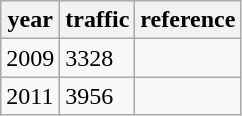<table Class="wikitable"|>
<tr>
<th>year</th>
<th>traffic</th>
<th>reference</th>
</tr>
<tr>
<td>2009</td>
<td>3328</td>
<td></td>
</tr>
<tr>
<td>2011</td>
<td>3956</td>
<td></td>
</tr>
</table>
